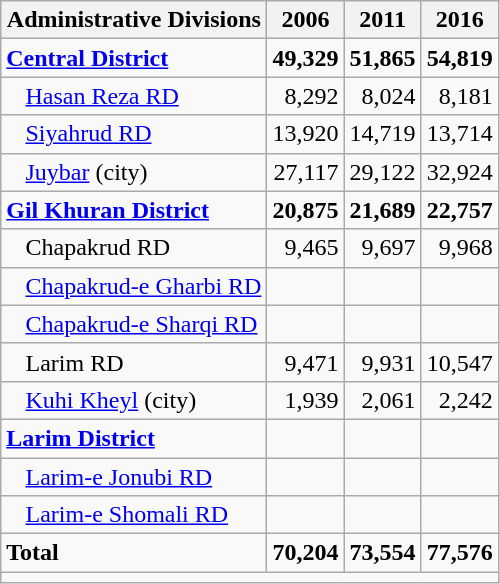<table class="wikitable">
<tr>
<th>Administrative Divisions</th>
<th>2006</th>
<th>2011</th>
<th>2016</th>
</tr>
<tr>
<td><strong><a href='#'>Central District</a></strong></td>
<td style="text-align: right;"><strong>49,329</strong></td>
<td style="text-align: right;"><strong>51,865</strong></td>
<td style="text-align: right;"><strong>54,819</strong></td>
</tr>
<tr>
<td style="padding-left: 1em;"><a href='#'>Hasan Reza RD</a></td>
<td style="text-align: right;">8,292</td>
<td style="text-align: right;">8,024</td>
<td style="text-align: right;">8,181</td>
</tr>
<tr>
<td style="padding-left: 1em;"><a href='#'>Siyahrud RD</a></td>
<td style="text-align: right;">13,920</td>
<td style="text-align: right;">14,719</td>
<td style="text-align: right;">13,714</td>
</tr>
<tr>
<td style="padding-left: 1em;"><a href='#'>Juybar</a> (city)</td>
<td style="text-align: right;">27,117</td>
<td style="text-align: right;">29,122</td>
<td style="text-align: right;">32,924</td>
</tr>
<tr>
<td><strong><a href='#'>Gil Khuran District</a></strong></td>
<td style="text-align: right;"><strong>20,875</strong></td>
<td style="text-align: right;"><strong>21,689</strong></td>
<td style="text-align: right;"><strong>22,757</strong></td>
</tr>
<tr>
<td style="padding-left: 1em;">Chapakrud RD</td>
<td style="text-align: right;">9,465</td>
<td style="text-align: right;">9,697</td>
<td style="text-align: right;">9,968</td>
</tr>
<tr>
<td style="padding-left: 1em;"><a href='#'>Chapakrud-e Gharbi RD</a></td>
<td style="text-align: right;"></td>
<td style="text-align: right;"></td>
<td style="text-align: right;"></td>
</tr>
<tr>
<td style="padding-left: 1em;"><a href='#'>Chapakrud-e Sharqi RD</a></td>
<td style="text-align: right;"></td>
<td style="text-align: right;"></td>
<td style="text-align: right;"></td>
</tr>
<tr>
<td style="padding-left: 1em;">Larim RD</td>
<td style="text-align: right;">9,471</td>
<td style="text-align: right;">9,931</td>
<td style="text-align: right;">10,547</td>
</tr>
<tr>
<td style="padding-left: 1em;"><a href='#'>Kuhi Kheyl</a> (city)</td>
<td style="text-align: right;">1,939</td>
<td style="text-align: right;">2,061</td>
<td style="text-align: right;">2,242</td>
</tr>
<tr>
<td><strong><a href='#'>Larim District</a></strong></td>
<td style="text-align: right;"></td>
<td style="text-align: right;"></td>
<td style="text-align: right;"></td>
</tr>
<tr>
<td style="padding-left: 1em;"><a href='#'>Larim-e Jonubi RD</a></td>
<td style="text-align: right;"></td>
<td style="text-align: right;"></td>
<td style="text-align: right;"></td>
</tr>
<tr>
<td style="padding-left: 1em;"><a href='#'>Larim-e Shomali RD</a></td>
<td style="text-align: right;"></td>
<td style="text-align: right;"></td>
<td style="text-align: right;"></td>
</tr>
<tr>
<td><strong>Total</strong></td>
<td style="text-align: right;"><strong>70,204</strong></td>
<td style="text-align: right;"><strong>73,554</strong></td>
<td style="text-align: right;"><strong>77,576</strong></td>
</tr>
<tr>
<td colspan=4></td>
</tr>
</table>
